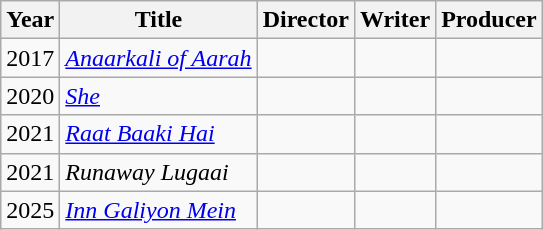<table class="wikitable">
<tr style="text-align:center;">
<th scope="col">Year</th>
<th scope="col">Title</th>
<th scope="col">Director</th>
<th scope="col">Writer</th>
<th scope="col">Producer</th>
</tr>
<tr>
<td>2017</td>
<td><em><a href='#'>Anaarkali of Aarah</a></em></td>
<td></td>
<td></td>
<td></td>
</tr>
<tr>
<td>2020</td>
<td><em><a href='#'>She</a></em></td>
<td></td>
<td></td>
<td></td>
</tr>
<tr>
<td>2021</td>
<td><em><a href='#'>Raat Baaki Hai</a></em></td>
<td></td>
<td></td>
<td></td>
</tr>
<tr>
<td>2021</td>
<td><em>Runaway Lugaai</em></td>
<td></td>
<td></td>
<td></td>
</tr>
<tr>
<td>2025</td>
<td><em><a href='#'>Inn Galiyon Mein</a></em></td>
<td></td>
<td></td>
<td></td>
</tr>
</table>
